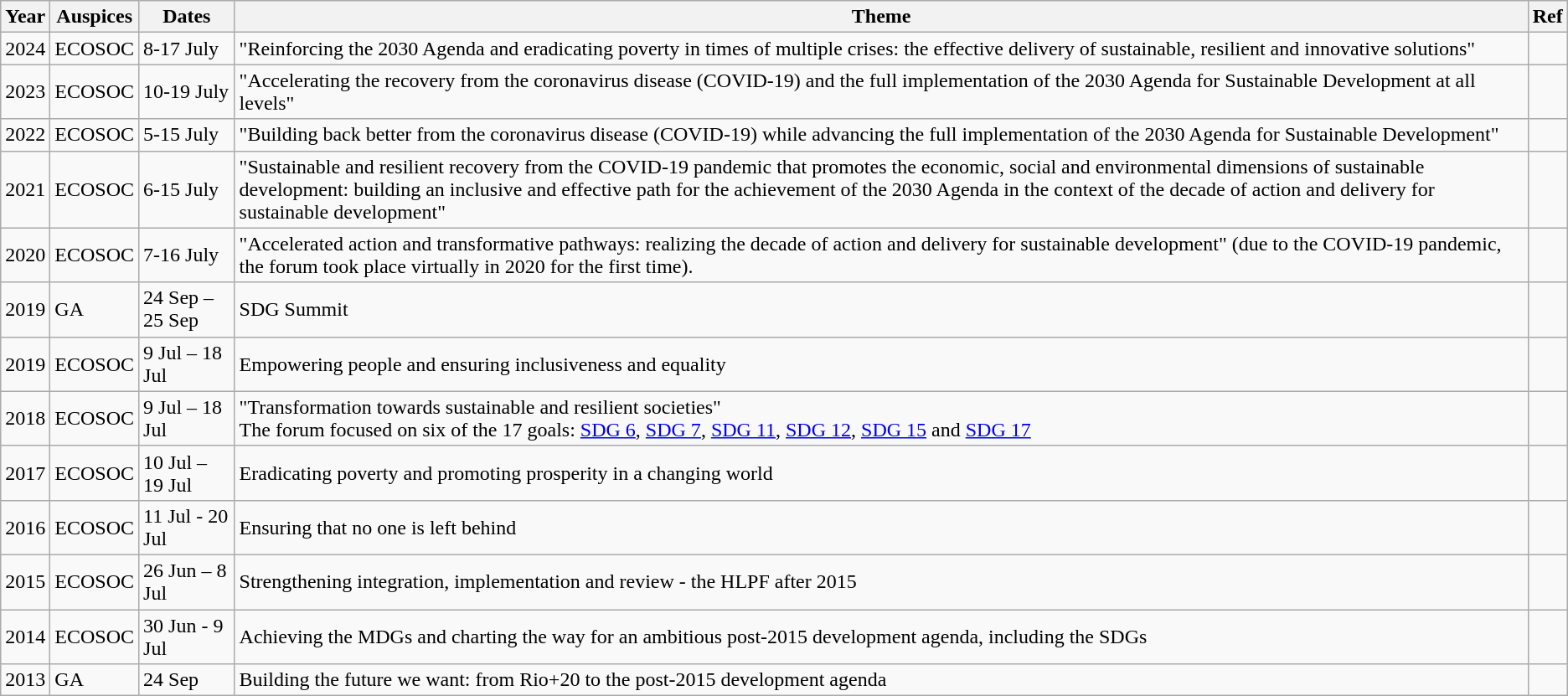<table class="wikitable">
<tr>
<th>Year</th>
<th>Auspices</th>
<th>Dates</th>
<th>Theme</th>
<th>Ref</th>
</tr>
<tr>
<td>2024</td>
<td>ECOSOC</td>
<td>8-17 July</td>
<td>"Reinforcing the 2030 Agenda and eradicating poverty in times of multiple crises: the effective delivery of sustainable, resilient and innovative solutions"</td>
<td></td>
</tr>
<tr>
<td>2023</td>
<td>ECOSOC</td>
<td>10-19 July</td>
<td>"Accelerating the recovery from the coronavirus disease (COVID-19) and the full implementation of the 2030 Agenda for Sustainable Development at all levels"</td>
<td></td>
</tr>
<tr>
<td>2022</td>
<td>ECOSOC</td>
<td>5-15 July</td>
<td>"Building back better from the coronavirus disease (COVID-19) while advancing the full implementation of the 2030 Agenda for Sustainable Development"</td>
<td></td>
</tr>
<tr>
<td>2021</td>
<td>ECOSOC</td>
<td>6-15 July</td>
<td>"Sustainable and resilient recovery from the COVID-19 pandemic that promotes the economic, social and environmental dimensions of sustainable development: building an inclusive and effective path for the achievement of the 2030 Agenda in the context of the decade of action and delivery for sustainable development"</td>
<td></td>
</tr>
<tr>
<td>2020</td>
<td>ECOSOC</td>
<td>7-16 July</td>
<td>"Accelerated action and transformative pathways: realizing the decade of action and delivery for sustainable development"  (due to the COVID-19 pandemic, the forum took place virtually in 2020 for the first time).</td>
<td></td>
</tr>
<tr>
<td>2019</td>
<td>GA</td>
<td>24 Sep – 25 Sep</td>
<td>SDG Summit</td>
<td></td>
</tr>
<tr>
<td>2019</td>
<td>ECOSOC</td>
<td>9 Jul – 18 Jul</td>
<td>Empowering people and ensuring inclusiveness and equality</td>
<td></td>
</tr>
<tr>
<td>2018</td>
<td>ECOSOC</td>
<td>9 Jul – 18 Jul</td>
<td>"Transformation towards sustainable and resilient societies"<br>The forum focused on six of the 17 goals: <a href='#'>SDG 6</a>, <a href='#'>SDG 7</a>, <a href='#'>SDG 11</a>, <a href='#'>SDG 12</a>, <a href='#'>SDG 15</a> and <a href='#'>SDG 17</a></td>
<td></td>
</tr>
<tr>
<td>2017</td>
<td>ECOSOC</td>
<td>10 Jul – 19 Jul</td>
<td>Eradicating poverty and promoting prosperity in a changing world</td>
<td></td>
</tr>
<tr>
<td>2016</td>
<td>ECOSOC</td>
<td>11 Jul - 20 Jul</td>
<td>Ensuring that no one is left behind</td>
<td></td>
</tr>
<tr>
<td>2015</td>
<td>ECOSOC</td>
<td>26 Jun – 8 Jul</td>
<td>Strengthening integration, implementation and review - the HLPF after 2015</td>
<td></td>
</tr>
<tr>
<td>2014</td>
<td>ECOSOC</td>
<td>30 Jun - 9 Jul</td>
<td>Achieving the MDGs and charting the way for an ambitious post-2015 development agenda, including the SDGs</td>
<td></td>
</tr>
<tr>
<td>2013</td>
<td>GA</td>
<td>24 Sep</td>
<td>Building the future we want: from Rio+20 to the post-2015 development agenda</td>
<td></td>
</tr>
</table>
